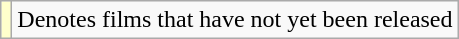<table class="wikitable">
<tr>
<td style="background:#FFFFCC;"></td>
<td>Denotes films that have not yet been released</td>
</tr>
</table>
